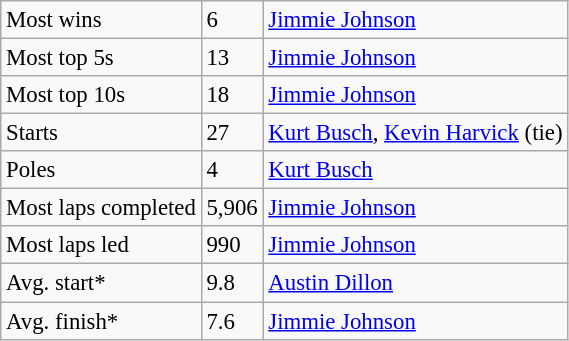<table class="wikitable" style="font-size:95%;">
<tr>
<td>Most wins</td>
<td>6</td>
<td><a href='#'>Jimmie Johnson</a></tr></td>
<td>Most top 5s</td>
<td>13</td>
<td><a href='#'>Jimmie Johnson</a></tr></td>
<td>Most top 10s</td>
<td>18</td>
<td><a href='#'>Jimmie Johnson</a></tr></td>
<td>Starts</td>
<td>27</td>
<td><a href='#'>Kurt Busch</a>, <a href='#'>Kevin Harvick</a> (tie)</tr></td>
<td>Poles</td>
<td>4</td>
<td><a href='#'>Kurt Busch</a></tr></td>
<td>Most laps completed</td>
<td>5,906 <td> <a href='#'>Jimmie Johnson</a></td></tr></td>
<td>Most laps led</td>
<td>990</td>
<td><a href='#'>Jimmie Johnson</a></tr></td>
<td>Avg. start*</td>
<td>9.8</td>
<td><a href='#'>Austin Dillon</a></tr></td>
<td>Avg. finish*</td>
<td>7.6</td>
<td><a href='#'>Jimmie Johnson</a></tr></td>
</tr>
</table>
